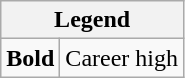<table class="wikitable mw-collapsible mw-collapsed">
<tr>
<th colspan="2">Legend</th>
</tr>
<tr>
<td><strong>Bold</strong></td>
<td>Career high</td>
</tr>
</table>
